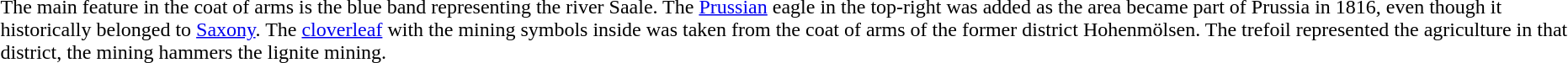<table>
<tr valign=top>
<td></td>
<td>The main feature in the coat of arms is the blue band representing the river Saale. The <a href='#'>Prussian</a> eagle in the top-right was added as the area became part of Prussia in 1816, even though it historically belonged to <a href='#'>Saxony</a>. The <a href='#'>cloverleaf</a> with the mining symbols inside was taken from the coat of arms of the former district Hohenmölsen. The trefoil represented the agriculture in that district, the mining hammers the lignite mining.</td>
</tr>
</table>
